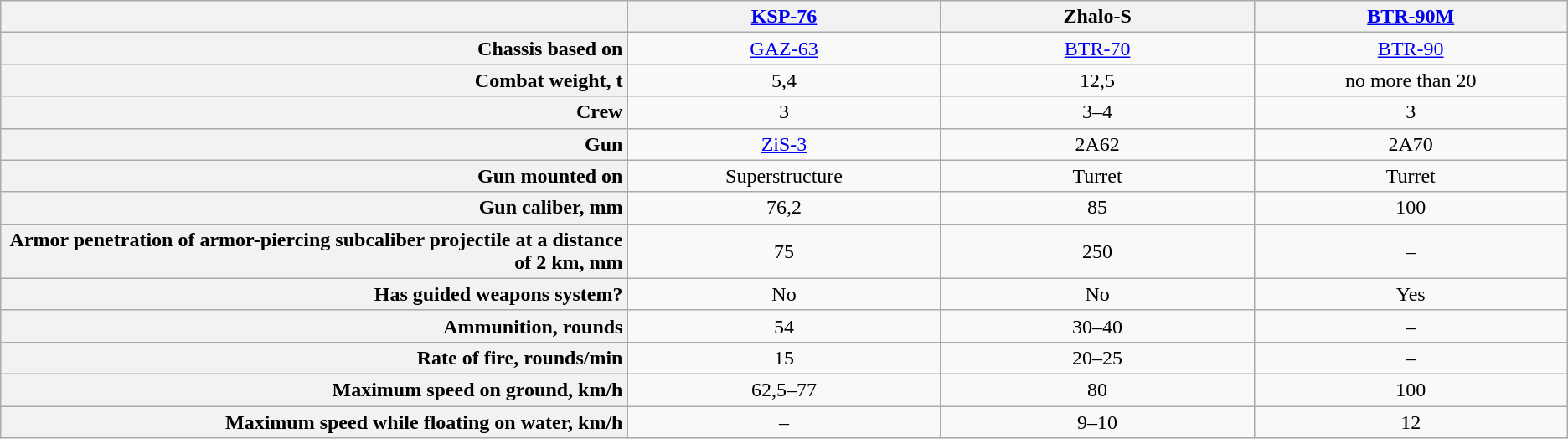<table class="wikitable" style="text-align:center">
<tr>
<th style="width:auto"></th>
<th style="width:20%"><a href='#'>KSP-76</a></th>
<th style="width:20%">Zhalo-S</th>
<th style="width:20%"><a href='#'>BTR-90M</a></th>
</tr>
<tr>
<th style="text-align:right">Chassis based on</th>
<td><a href='#'>GAZ-63</a></td>
<td><a href='#'>BTR-70</a></td>
<td><a href='#'>BTR-90</a></td>
</tr>
<tr>
<th style="text-align:right">Combat weight, t</th>
<td>5,4</td>
<td>12,5</td>
<td>no more than 20</td>
</tr>
<tr>
<th style="text-align:right">Crew</th>
<td>3</td>
<td>3–4</td>
<td>3</td>
</tr>
<tr>
<th style="text-align:right">Gun</th>
<td><a href='#'>ZiS-3</a></td>
<td>2А62</td>
<td>2A70</td>
</tr>
<tr>
<th style="text-align:right">Gun mounted on</th>
<td>Superstructure</td>
<td>Turret</td>
<td>Turret</td>
</tr>
<tr>
<th style="text-align:right">Gun caliber, mm</th>
<td>76,2</td>
<td>85</td>
<td>100</td>
</tr>
<tr>
<th style="text-align:right">Armor penetration of armor-piercing subcaliber projectile at a distance of 2 km, mm</th>
<td>75</td>
<td>250</td>
<td>–</td>
</tr>
<tr>
<th style="text-align:right">Has guided weapons system?</th>
<td>No</td>
<td>No</td>
<td>Yes</td>
</tr>
<tr>
<th style="text-align:right">Ammunition, rounds</th>
<td>54</td>
<td>30–40</td>
<td>–</td>
</tr>
<tr>
<th style="text-align:right">Rate of fire, rounds/min</th>
<td>15</td>
<td>20–25</td>
<td>–</td>
</tr>
<tr>
<th style="text-align:right">Maximum speed on ground, km/h</th>
<td>62,5–77</td>
<td>80</td>
<td>100</td>
</tr>
<tr>
<th style="text-align:right">Maximum speed while floating on water, km/h</th>
<td>–</td>
<td>9–10</td>
<td>12</td>
</tr>
</table>
